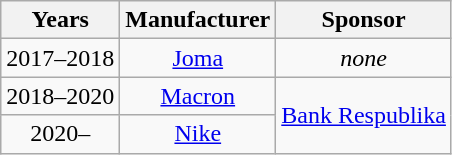<table class="wikitable" style="text-align: center">
<tr>
<th>Years</th>
<th>Manufacturer</th>
<th>Sponsor</th>
</tr>
<tr>
<td>2017–2018</td>
<td><a href='#'>Joma</a></td>
<td><em>none</em></td>
</tr>
<tr>
<td>2018–2020</td>
<td><a href='#'>Macron</a></td>
<td rowspan="2"><a href='#'>Bank Respublika</a></td>
</tr>
<tr>
<td>2020–</td>
<td><a href='#'>Nike</a></td>
</tr>
</table>
